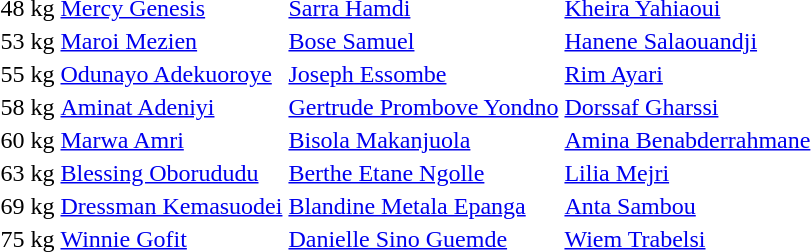<table>
<tr>
<td>48 kg</td>
<td> <a href='#'>Mercy Genesis</a></td>
<td> <a href='#'>Sarra Hamdi</a></td>
<td> <a href='#'>Kheira Yahiaoui</a></td>
</tr>
<tr>
<td>53 kg</td>
<td> <a href='#'>Maroi Mezien</a></td>
<td> <a href='#'>Bose Samuel</a></td>
<td> <a href='#'>Hanene Salaouandji</a></td>
</tr>
<tr>
<td>55 kg</td>
<td> <a href='#'>Odunayo Adekuoroye</a></td>
<td> <a href='#'>Joseph Essombe</a></td>
<td> <a href='#'>Rim Ayari</a></td>
</tr>
<tr>
<td>58 kg</td>
<td> <a href='#'>Aminat Adeniyi</a></td>
<td> <a href='#'>Gertrude Prombove Yondno</a></td>
<td> <a href='#'>Dorssaf Gharssi</a></td>
</tr>
<tr>
<td>60 kg</td>
<td> <a href='#'>Marwa Amri</a></td>
<td> <a href='#'>Bisola Makanjuola</a></td>
<td> <a href='#'>Amina Benabderrahmane</a></td>
</tr>
<tr>
<td>63 kg</td>
<td> <a href='#'>Blessing Oborududu</a></td>
<td> <a href='#'>Berthe Etane Ngolle</a></td>
<td> <a href='#'>Lilia Mejri</a></td>
</tr>
<tr>
<td>69 kg</td>
<td> <a href='#'>Dressman Kemasuodei</a></td>
<td> <a href='#'>Blandine Metala Epanga</a></td>
<td> <a href='#'>Anta Sambou</a></td>
</tr>
<tr>
<td>75 kg</td>
<td> <a href='#'>Winnie Gofit</a></td>
<td> <a href='#'>Danielle Sino Guemde</a></td>
<td> <a href='#'>Wiem Trabelsi</a></td>
</tr>
</table>
